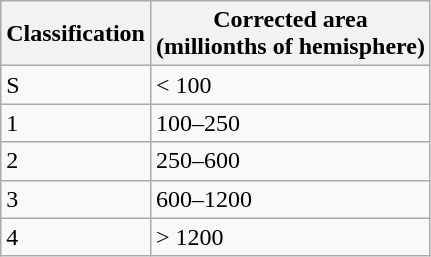<table class="wikitable">
<tr>
<th>Classification</th>
<th>Corrected area<br>(millionths of hemisphere)</th>
</tr>
<tr>
<td>S</td>
<td>< 100</td>
</tr>
<tr>
<td>1</td>
<td>100–250</td>
</tr>
<tr>
<td>2</td>
<td>250–600</td>
</tr>
<tr>
<td>3</td>
<td>600–1200</td>
</tr>
<tr>
<td>4</td>
<td>> 1200</td>
</tr>
</table>
